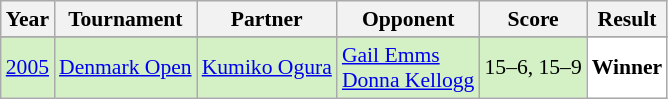<table class="sortable wikitable" style="font-size: 90%;">
<tr>
<th>Year</th>
<th>Tournament</th>
<th>Partner</th>
<th>Opponent</th>
<th>Score</th>
<th>Result</th>
</tr>
<tr>
</tr>
<tr style="background:#D4F1C5">
<td align="center"><a href='#'>2005</a></td>
<td align="left"><a href='#'>Denmark Open</a></td>
<td align="left"> <a href='#'>Kumiko Ogura</a></td>
<td align="left"> <a href='#'>Gail Emms</a><br> <a href='#'>Donna Kellogg</a></td>
<td align="left">15–6, 15–9</td>
<td style="text-align:left; background:white"> <strong>Winner</strong></td>
</tr>
</table>
